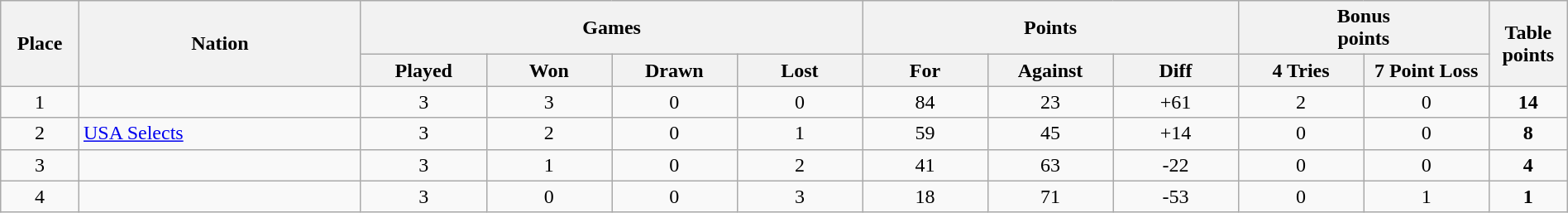<table class="wikitable" style="width:100%;">
<tr>
<th rowspan="2" style="width:5%;">Place</th>
<th rowspan="2" style="width:18%;">Nation</th>
<th colspan="4" style="width:32%;">Games</th>
<th colspan="3" style="width:18%;">Points</th>
<th colspan="2" style="width:16%;">Bonus<br>points</th>
<th rowspan="2" style="width:10%;">Table<br>points</th>
</tr>
<tr>
<th style="width:8%;">Played</th>
<th style="width:8%;">Won</th>
<th style="width:8%;">Drawn</th>
<th style="width:8%;">Lost</th>
<th style="width:8%;">For</th>
<th style="width:8%;">Against</th>
<th style="width:8%;">Diff</th>
<th style="width:8%;">4 Tries</th>
<th style="width:8%;">7 Point Loss</th>
</tr>
<tr align=center>
<td>1</td>
<td align=left></td>
<td>3</td>
<td>3</td>
<td>0</td>
<td>0</td>
<td>84</td>
<td>23</td>
<td>+61</td>
<td>2</td>
<td>0</td>
<td><strong>14</strong></td>
</tr>
<tr align=center>
<td>2</td>
<td align=left> <a href='#'>USA Selects</a></td>
<td>3</td>
<td>2</td>
<td>0</td>
<td>1</td>
<td>59</td>
<td>45</td>
<td>+14</td>
<td>0</td>
<td>0</td>
<td><strong>8</strong></td>
</tr>
<tr align=center>
<td>3</td>
<td align=left></td>
<td>3</td>
<td>1</td>
<td>0</td>
<td>2</td>
<td>41</td>
<td>63</td>
<td>-22</td>
<td>0</td>
<td>0</td>
<td><strong>4</strong></td>
</tr>
<tr align=center>
<td>4</td>
<td align=left></td>
<td>3</td>
<td>0</td>
<td>0</td>
<td>3</td>
<td>18</td>
<td>71</td>
<td>-53</td>
<td>0</td>
<td>1</td>
<td><strong>1</strong></td>
</tr>
</table>
